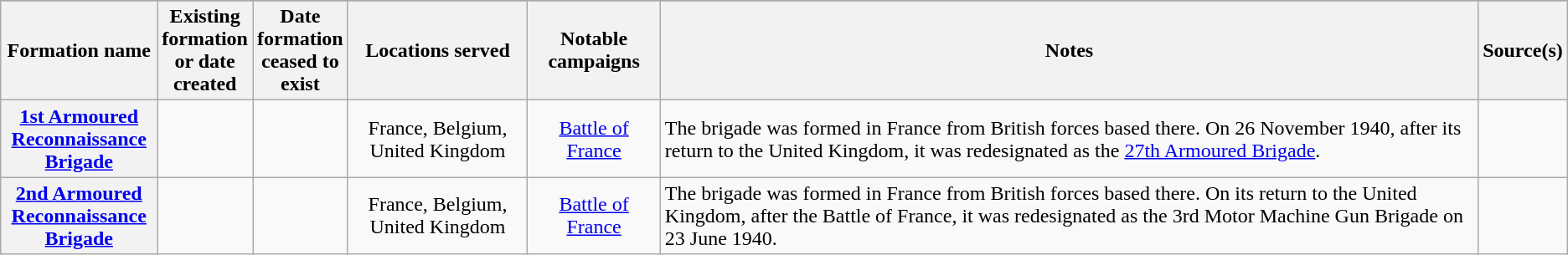<table class="wikitable sortable plainrowheaders" style="text-align: left; border-spacing: 2px; border: 1px solid darkgray;">
<tr>
</tr>
<tr>
<th width="10%" scope="col">Formation name</th>
<th width=5% scope="col">Existing formation or date created</th>
<th width=5% scope="col">Date formation ceased to exist</th>
<th class=unsortable !width=15% scope="col">Locations served</th>
<th class=unsortable !width=20% scope="col">Notable campaigns</th>
<th class=unsortable !width=40% scope="col">Notes</th>
<th class=unsortable width=5% scope="col">Source(s)</th>
</tr>
<tr>
<th scope="row" align="center"><a href='#'>1st Armoured Reconnaissance Brigade</a></th>
<td align="center"></td>
<td></td>
<td align="center">France, Belgium, United Kingdom</td>
<td align="center"><a href='#'>Battle of France</a></td>
<td align="left">The brigade was formed in France from British forces based there. On 26 November 1940, after its return to the United Kingdom, it was redesignated as the <a href='#'>27th Armoured Brigade</a>.</td>
<td align="center"></td>
</tr>
<tr>
<th scope="row" align="center"><a href='#'>2nd Armoured Reconnaissance Brigade</a></th>
<td align="center"></td>
<td></td>
<td align="center">France, Belgium, United Kingdom</td>
<td align="center"><a href='#'>Battle of France</a></td>
<td align="left">The brigade was formed in France from British forces based there. On its return to the United Kingdom, after the Battle of France, it was redesignated as the 3rd Motor Machine Gun Brigade on 23 June 1940.</td>
<td align="center"></td>
</tr>
</table>
